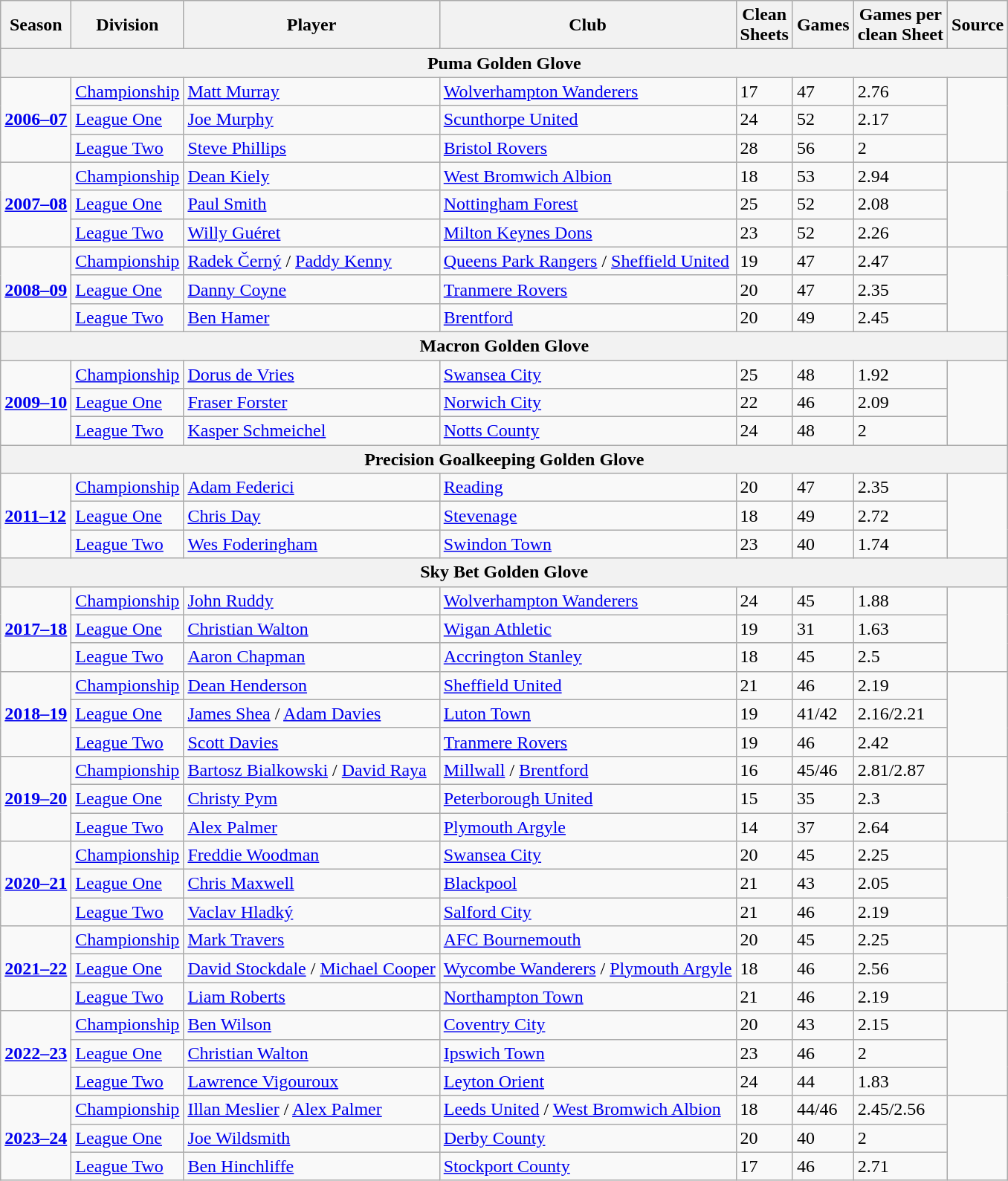<table class="wikitable sortable">
<tr>
<th>Season</th>
<th>Division</th>
<th>Player</th>
<th>Club</th>
<th>Clean<br>Sheets</th>
<th>Games</th>
<th>Games per<br>clean Sheet</th>
<th>Source</th>
</tr>
<tr>
<th colspan="8">Puma Golden Glove</th>
</tr>
<tr>
<td rowspan="3"><strong><a href='#'>2006–07</a></strong></td>
<td><a href='#'>Championship</a></td>
<td> <a href='#'>Matt Murray</a></td>
<td><a href='#'>Wolverhampton Wanderers</a></td>
<td>17</td>
<td>47</td>
<td>2.76</td>
<td rowspan="3"></td>
</tr>
<tr>
<td><a href='#'>League One</a></td>
<td> <a href='#'>Joe Murphy</a></td>
<td><a href='#'>Scunthorpe United</a></td>
<td>24</td>
<td>52</td>
<td>2.17</td>
</tr>
<tr>
<td><a href='#'>League Two</a></td>
<td> <a href='#'>Steve Phillips</a></td>
<td><a href='#'>Bristol Rovers</a></td>
<td>28</td>
<td>56</td>
<td>2</td>
</tr>
<tr>
<td rowspan="3"><strong><a href='#'>2007–08</a></strong></td>
<td><a href='#'>Championship</a></td>
<td> <a href='#'>Dean Kiely</a></td>
<td><a href='#'>West Bromwich Albion</a></td>
<td>18</td>
<td>53</td>
<td>2.94</td>
<td rowspan="3"></td>
</tr>
<tr>
<td><a href='#'>League One</a></td>
<td> <a href='#'>Paul Smith</a></td>
<td><a href='#'>Nottingham Forest</a></td>
<td>25</td>
<td>52</td>
<td>2.08</td>
</tr>
<tr>
<td><a href='#'>League Two</a></td>
<td> <a href='#'>Willy Guéret</a></td>
<td><a href='#'>Milton Keynes Dons</a></td>
<td>23</td>
<td>52</td>
<td>2.26</td>
</tr>
<tr>
<td rowspan="3"><strong><a href='#'>2008–09</a></strong></td>
<td><a href='#'>Championship</a></td>
<td> <a href='#'>Radek Černý</a> / <a href='#'>Paddy Kenny</a></td>
<td><a href='#'>Queens Park Rangers</a> / <a href='#'>Sheffield United</a></td>
<td>19</td>
<td>47</td>
<td>2.47</td>
<td rowspan="3"></td>
</tr>
<tr>
<td><a href='#'>League One</a></td>
<td> <a href='#'>Danny Coyne</a></td>
<td><a href='#'>Tranmere Rovers</a></td>
<td>20</td>
<td>47</td>
<td>2.35</td>
</tr>
<tr>
<td><a href='#'>League Two</a></td>
<td> <a href='#'>Ben Hamer</a></td>
<td><a href='#'>Brentford</a></td>
<td>20</td>
<td>49</td>
<td>2.45</td>
</tr>
<tr>
<th colspan="8">Macron Golden Glove</th>
</tr>
<tr>
<td rowspan="3"><strong><a href='#'>2009–10</a></strong></td>
<td><a href='#'>Championship</a></td>
<td> <a href='#'>Dorus de Vries</a></td>
<td><a href='#'>Swansea City</a></td>
<td>25</td>
<td>48</td>
<td>1.92</td>
<td rowspan="3"></td>
</tr>
<tr>
<td><a href='#'>League One</a></td>
<td> <a href='#'>Fraser Forster</a></td>
<td><a href='#'>Norwich City</a></td>
<td>22</td>
<td>46</td>
<td>2.09</td>
</tr>
<tr>
<td><a href='#'>League Two</a></td>
<td> <a href='#'>Kasper Schmeichel</a></td>
<td><a href='#'>Notts County</a></td>
<td>24</td>
<td>48</td>
<td>2</td>
</tr>
<tr>
<th colspan="8">Precision Goalkeeping Golden Glove</th>
</tr>
<tr>
<td rowspan="3"><strong><a href='#'>2011–12</a></strong></td>
<td><a href='#'>Championship</a></td>
<td> <a href='#'>Adam Federici</a></td>
<td><a href='#'>Reading</a></td>
<td>20</td>
<td>47</td>
<td>2.35</td>
<td rowspan="3"></td>
</tr>
<tr>
<td><a href='#'>League One</a></td>
<td> <a href='#'>Chris Day</a></td>
<td><a href='#'>Stevenage</a></td>
<td>18</td>
<td>49</td>
<td>2.72</td>
</tr>
<tr>
<td><a href='#'>League Two</a></td>
<td> <a href='#'>Wes Foderingham</a></td>
<td><a href='#'>Swindon Town</a></td>
<td>23</td>
<td>40</td>
<td>1.74</td>
</tr>
<tr>
<th colspan="8">Sky Bet Golden Glove</th>
</tr>
<tr>
<td rowspan="3"><strong><a href='#'>2017–18</a></strong></td>
<td><a href='#'>Championship</a></td>
<td> <a href='#'>John Ruddy</a></td>
<td><a href='#'>Wolverhampton Wanderers</a></td>
<td>24</td>
<td>45</td>
<td>1.88</td>
<td rowspan="3"></td>
</tr>
<tr>
<td><a href='#'>League One</a></td>
<td> <a href='#'>Christian Walton</a></td>
<td><a href='#'>Wigan Athletic</a></td>
<td>19</td>
<td>31</td>
<td>1.63</td>
</tr>
<tr>
<td><a href='#'>League Two</a></td>
<td> <a href='#'>Aaron Chapman</a></td>
<td><a href='#'>Accrington Stanley</a></td>
<td>18</td>
<td>45</td>
<td>2.5</td>
</tr>
<tr>
<td rowspan="3"><strong><a href='#'>2018–19</a></strong></td>
<td><a href='#'>Championship</a></td>
<td> <a href='#'>Dean Henderson</a></td>
<td><a href='#'>Sheffield United</a></td>
<td>21</td>
<td>46</td>
<td>2.19</td>
<td rowspan="3"></td>
</tr>
<tr>
<td><a href='#'>League One</a></td>
<td> <a href='#'>James Shea</a> /  <a href='#'>Adam Davies</a></td>
<td><a href='#'>Luton Town</a></td>
<td>19</td>
<td>41/42</td>
<td>2.16/2.21</td>
</tr>
<tr>
<td><a href='#'>League Two</a></td>
<td> <a href='#'>Scott Davies</a></td>
<td><a href='#'>Tranmere Rovers</a></td>
<td>19</td>
<td>46</td>
<td>2.42</td>
</tr>
<tr>
<td rowspan="3"><strong><a href='#'>2019–20</a></strong></td>
<td><a href='#'>Championship</a></td>
<td> <a href='#'>Bartosz Bialkowski</a> /  <a href='#'>David Raya</a></td>
<td><a href='#'>Millwall</a> / <a href='#'>Brentford</a></td>
<td>16</td>
<td>45/46</td>
<td>2.81/2.87</td>
<td rowspan="3"></td>
</tr>
<tr>
<td><a href='#'>League One</a></td>
<td> <a href='#'>Christy Pym</a></td>
<td><a href='#'>Peterborough United</a></td>
<td>15</td>
<td>35</td>
<td>2.3</td>
</tr>
<tr>
<td><a href='#'>League Two</a></td>
<td> <a href='#'>Alex Palmer</a></td>
<td><a href='#'>Plymouth Argyle</a></td>
<td>14</td>
<td>37</td>
<td>2.64</td>
</tr>
<tr>
<td rowspan="3"><strong><a href='#'>2020–21</a></strong></td>
<td><a href='#'>Championship</a></td>
<td> <a href='#'>Freddie Woodman</a></td>
<td><a href='#'>Swansea City</a></td>
<td>20</td>
<td>45</td>
<td>2.25</td>
<td rowspan="3"></td>
</tr>
<tr>
<td><a href='#'>League One</a></td>
<td> <a href='#'>Chris Maxwell</a></td>
<td><a href='#'>Blackpool</a></td>
<td>21</td>
<td>43</td>
<td>2.05</td>
</tr>
<tr>
<td><a href='#'>League Two</a></td>
<td> <a href='#'>Vaclav Hladký</a></td>
<td><a href='#'>Salford City</a></td>
<td>21</td>
<td>46</td>
<td>2.19</td>
</tr>
<tr>
<td rowspan="3"><strong><a href='#'>2021–22</a></strong></td>
<td><a href='#'>Championship</a></td>
<td> <a href='#'>Mark Travers</a></td>
<td><a href='#'>AFC Bournemouth</a></td>
<td>20</td>
<td>45</td>
<td>2.25</td>
<td rowspan="3"></td>
</tr>
<tr>
<td><a href='#'>League One</a></td>
<td> <a href='#'>David Stockdale</a> /  <a href='#'>Michael Cooper</a></td>
<td><a href='#'>Wycombe Wanderers</a> / <a href='#'>Plymouth Argyle</a></td>
<td>18</td>
<td>46</td>
<td>2.56</td>
</tr>
<tr>
<td><a href='#'>League Two</a></td>
<td> <a href='#'>Liam Roberts</a></td>
<td><a href='#'>Northampton Town</a></td>
<td>21</td>
<td>46</td>
<td>2.19</td>
</tr>
<tr>
<td rowspan="3"><a href='#'><strong>2022–23</strong></a></td>
<td><a href='#'>Championship</a></td>
<td> <a href='#'>Ben Wilson</a></td>
<td><a href='#'>Coventry City</a></td>
<td>20</td>
<td>43</td>
<td>2.15</td>
<td rowspan="3"></td>
</tr>
<tr>
<td><a href='#'>League One</a></td>
<td> <a href='#'>Christian Walton</a></td>
<td><a href='#'>Ipswich Town</a></td>
<td>23</td>
<td>46</td>
<td>2</td>
</tr>
<tr>
<td><a href='#'>League Two</a></td>
<td> <a href='#'>Lawrence Vigouroux</a></td>
<td><a href='#'>Leyton Orient</a></td>
<td>24</td>
<td>44</td>
<td>1.83</td>
</tr>
<tr>
<td rowspan="3"><strong><a href='#'>2023–24</a></strong></td>
<td><a href='#'>Championship</a></td>
<td> <a href='#'>Illan Meslier</a> /  <a href='#'>Alex Palmer</a></td>
<td><a href='#'>Leeds United</a> / <a href='#'>West Bromwich Albion</a></td>
<td>18</td>
<td>44/46</td>
<td>2.45/2.56</td>
<td rowspan="3"></td>
</tr>
<tr>
<td><a href='#'>League One</a></td>
<td> <a href='#'>Joe Wildsmith</a></td>
<td><a href='#'>Derby County</a></td>
<td>20</td>
<td>40</td>
<td>2</td>
</tr>
<tr>
<td><a href='#'>League Two</a></td>
<td> <a href='#'>Ben Hinchliffe</a></td>
<td><a href='#'>Stockport County</a></td>
<td>17</td>
<td>46</td>
<td>2.71</td>
</tr>
</table>
